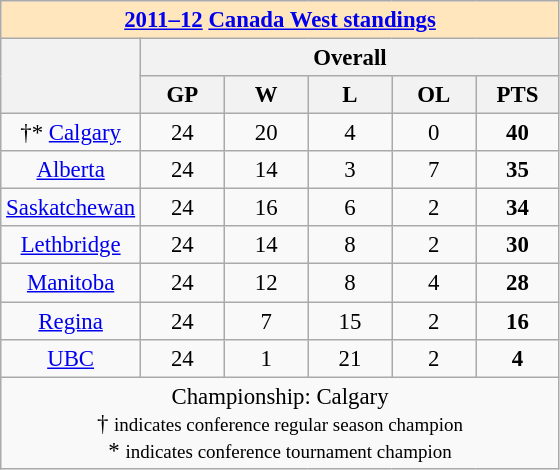<table class=wikitable style="text-align:center; font-size:95%;">
<tr>
<th colspan="15" style="background-color: #FFE6BD;"><a href='#'>2011–12</a> <a href='#'>Canada West standings</a></th>
</tr>
<tr>
<th rowspan="2"></th>
<th colspan="7">Overall</th>
</tr>
<tr>
<th width="15%">GP</th>
<th width="15%">W</th>
<th width="15%">L</th>
<th width="15%">OL</th>
<th width="15%">PTS</th>
</tr>
<tr>
<td>†* <a href='#'>Calgary</a></td>
<td>24</td>
<td>20</td>
<td>4</td>
<td>0</td>
<td><strong>40</strong></td>
</tr>
<tr>
<td><a href='#'>Alberta</a></td>
<td>24</td>
<td>14</td>
<td>3</td>
<td>7</td>
<td><strong>35</strong></td>
</tr>
<tr>
<td><a href='#'>Saskatchewan</a></td>
<td>24</td>
<td>16</td>
<td>6</td>
<td>2</td>
<td><strong>34</strong></td>
</tr>
<tr>
<td><a href='#'>Lethbridge</a></td>
<td>24</td>
<td>14</td>
<td>8</td>
<td>2</td>
<td><strong>30</strong></td>
</tr>
<tr>
<td><a href='#'>Manitoba</a></td>
<td>24</td>
<td>12</td>
<td>8</td>
<td>4</td>
<td><strong>28</strong></td>
</tr>
<tr>
<td><a href='#'>Regina</a></td>
<td>24</td>
<td>7</td>
<td>15</td>
<td>2</td>
<td><strong>16</strong></td>
</tr>
<tr>
<td><a href='#'>UBC</a></td>
<td>24</td>
<td>1</td>
<td>21</td>
<td>2</td>
<td><strong>4</strong></td>
</tr>
<tr>
<td colspan=16 align=center>Championship: Calgary <br>† <small>indicates conference regular season champion</small><br>* <small>indicates conference tournament champion</small></td>
</tr>
</table>
